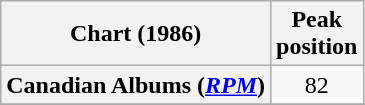<table class="wikitable sortable plainrowheaders" style="text-align:center">
<tr>
<th scope="col">Chart (1986)</th>
<th scope="col">Peak<br>position</th>
</tr>
<tr>
<th scope="row">Canadian Albums (<em><a href='#'>RPM</a></em>)</th>
<td>82</td>
</tr>
<tr>
</tr>
<tr>
</tr>
</table>
